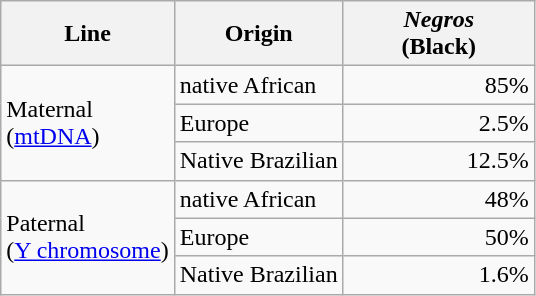<table class="wikitable floatright">
<tr>
<th scope="col">Line</th>
<th scope="col">Origin</th>
<th scope="col" style="text-align:center; width:120px;"><em>Negros</em><br>(Black)</th>
</tr>
<tr>
<td rowspan="3">Maternal<br>(<a href='#'>mtDNA</a>)</td>
<td>native African</td>
<td style="text-align:right;">85%</td>
</tr>
<tr>
<td>Europe</td>
<td style="text-align:right;">2.5%</td>
</tr>
<tr>
<td>Native Brazilian</td>
<td style="text-align:right;">12.5%</td>
</tr>
<tr>
<td rowspan="3">Paternal<br>(<a href='#'>Y chromosome</a>)</td>
<td>native African</td>
<td style="text-align:right;">48%</td>
</tr>
<tr>
<td>Europe</td>
<td style="text-align:right;">50%</td>
</tr>
<tr>
<td>Native Brazilian</td>
<td style="text-align:right;">1.6%</td>
</tr>
</table>
